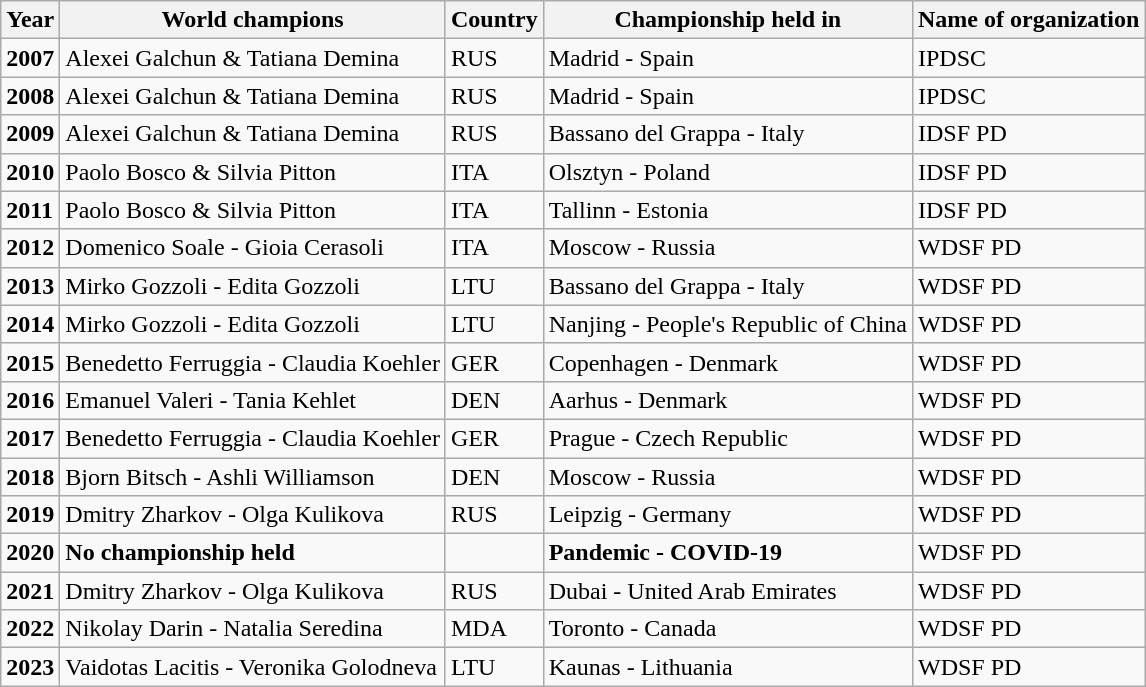<table class="wikitable">
<tr>
<th>Year</th>
<th>World champions</th>
<th>Country</th>
<th>Championship held in</th>
<th>Name of organization</th>
</tr>
<tr>
<td><strong>2007</strong></td>
<td>Alexei Galchun & Tatiana Demina</td>
<td>RUS</td>
<td>Madrid - Spain</td>
<td>IPDSC</td>
</tr>
<tr>
<td><strong>2008</strong></td>
<td>Alexei Galchun & Tatiana Demina</td>
<td>RUS</td>
<td>Madrid - Spain</td>
<td>IPDSC</td>
</tr>
<tr>
<td><strong>2009</strong></td>
<td>Alexei Galchun & Tatiana Demina</td>
<td>RUS</td>
<td>Bassano del Grappa - Italy</td>
<td>IDSF PD</td>
</tr>
<tr>
<td><strong>2010</strong></td>
<td>Paolo Bosco & Silvia Pitton</td>
<td>ITA</td>
<td>Olsztyn - Poland</td>
<td>IDSF PD</td>
</tr>
<tr>
<td><strong>2011</strong></td>
<td>Paolo Bosco & Silvia Pitton</td>
<td>ITA</td>
<td>Tallinn - Estonia</td>
<td>IDSF PD</td>
</tr>
<tr>
<td><strong>2012</strong></td>
<td>Domenico Soale - Gioia Cerasoli</td>
<td>ITA</td>
<td>Moscow - Russia</td>
<td>WDSF PD</td>
</tr>
<tr>
<td><strong>2013</strong></td>
<td>Mirko Gozzoli - Edita Gozzoli</td>
<td>LTU</td>
<td>Bassano del Grappa - Italy</td>
<td>WDSF PD</td>
</tr>
<tr>
<td><strong>2014</strong></td>
<td>Mirko Gozzoli - Edita Gozzoli</td>
<td>LTU</td>
<td>Nanjing - People's Republic of China</td>
<td>WDSF PD</td>
</tr>
<tr>
<td><strong>2015</strong></td>
<td>Benedetto Ferruggia - Claudia Koehler</td>
<td>GER</td>
<td>Copenhagen - Denmark</td>
<td>WDSF PD</td>
</tr>
<tr>
<td><strong>2016</strong></td>
<td>Emanuel Valeri - Tania Kehlet</td>
<td>DEN</td>
<td>Aarhus - Denmark</td>
<td>WDSF PD</td>
</tr>
<tr>
<td><strong>2017</strong></td>
<td>Benedetto Ferruggia - Claudia Koehler</td>
<td>GER</td>
<td>Prague - Czech Republic</td>
<td>WDSF PD</td>
</tr>
<tr>
<td><strong>2018</strong></td>
<td>Bjorn Bitsch - Ashli Williamson</td>
<td>DEN</td>
<td>Moscow - Russia</td>
<td>WDSF PD</td>
</tr>
<tr>
<td><strong>2019</strong></td>
<td>Dmitry Zharkov - Olga Kulikova</td>
<td>RUS</td>
<td>Leipzig - Germany</td>
<td>WDSF PD</td>
</tr>
<tr>
<td><strong>2020</strong></td>
<td><strong>No championship held</strong></td>
<td></td>
<td><strong>Pandemic - COVID-19</strong></td>
<td>WDSF PD</td>
</tr>
<tr>
<td><strong>2021</strong></td>
<td>Dmitry Zharkov - Olga Kulikova</td>
<td>RUS</td>
<td>Dubai - United Arab Emirates</td>
<td>WDSF PD</td>
</tr>
<tr>
<td><strong>2022</strong></td>
<td>Nikolay Darin - Natalia Seredina</td>
<td>MDA</td>
<td>Toronto - Canada</td>
<td>WDSF PD</td>
</tr>
<tr>
<td><strong>2023</strong></td>
<td>Vaidotas Lacitis - Veronika Golodneva</td>
<td>LTU</td>
<td>Kaunas - Lithuania</td>
<td>WDSF PD</td>
</tr>
</table>
